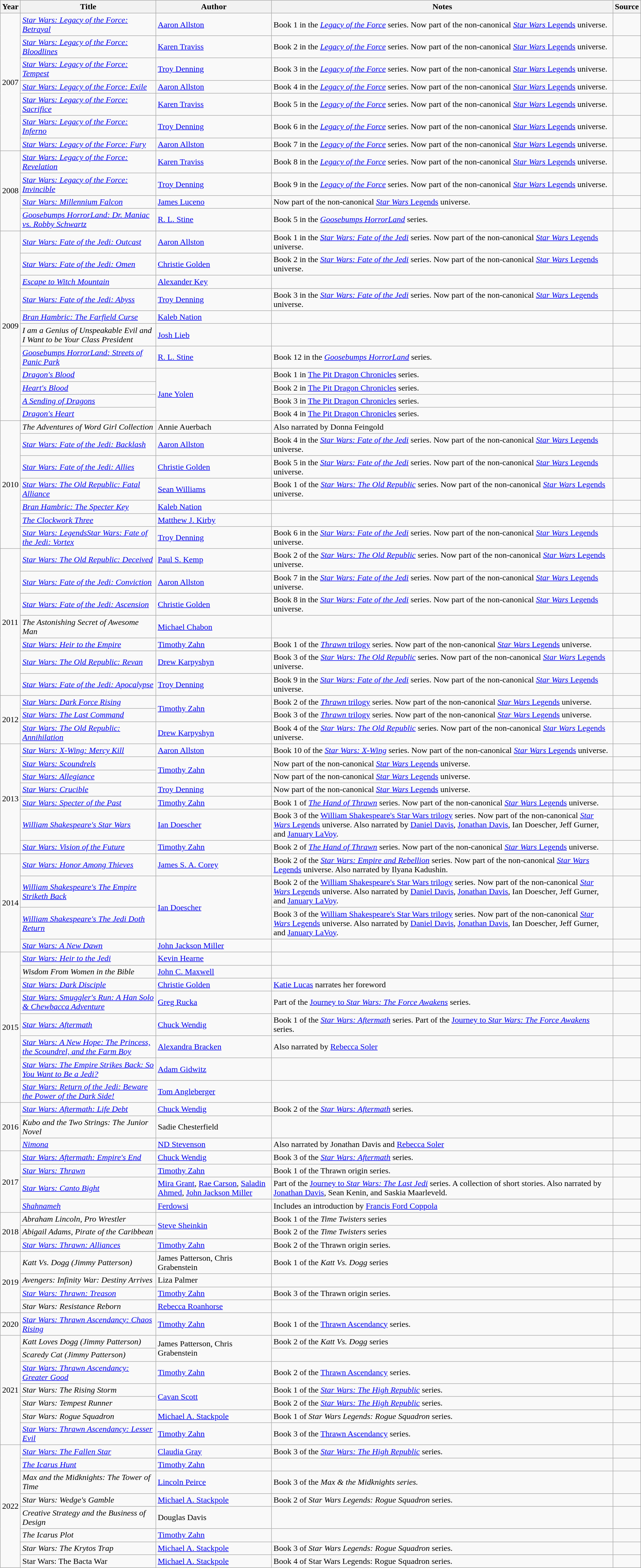<table class="wikitable sortable">
<tr>
<th>Year</th>
<th>Title</th>
<th>Author</th>
<th class="unsortable">Notes</th>
<th class="unsortable">Source</th>
</tr>
<tr>
<td rowspan="7">2007</td>
<td><em><a href='#'>Star Wars: Legacy of the Force: Betrayal</a></em></td>
<td><a href='#'>Aaron Allston</a></td>
<td>Book 1 in the <em><a href='#'>Legacy of the Force</a></em> series. Now part of the non-canonical <a href='#'><em>Star Wars</em> Legends</a> universe.</td>
<td></td>
</tr>
<tr>
<td><em><a href='#'>Star Wars: Legacy of the Force: Bloodlines</a></em></td>
<td><a href='#'>Karen Traviss</a></td>
<td>Book 2 in the <em><a href='#'>Legacy of the Force</a></em> series. Now part of the non-canonical <a href='#'><em>Star Wars</em> Legends</a> universe.</td>
<td></td>
</tr>
<tr>
<td><em><a href='#'>Star Wars: Legacy of the Force: Tempest</a></em></td>
<td><a href='#'>Troy Denning</a></td>
<td>Book 3 in the <em><a href='#'>Legacy of the Force</a></em> series. Now part of the non-canonical <a href='#'><em>Star Wars</em> Legends</a> universe.</td>
<td></td>
</tr>
<tr>
<td><em><a href='#'>Star Wars: Legacy of the Force: Exile</a></em></td>
<td><a href='#'>Aaron Allston</a></td>
<td>Book 4 in the <em><a href='#'>Legacy of the Force</a></em> series. Now part of the non-canonical <a href='#'><em>Star Wars</em> Legends</a> universe.</td>
<td></td>
</tr>
<tr>
<td><em><a href='#'>Star Wars: Legacy of the Force: Sacrifice</a></em></td>
<td><a href='#'>Karen Traviss</a></td>
<td>Book 5 in the <em><a href='#'>Legacy of the Force</a></em> series. Now part of the non-canonical <a href='#'><em>Star Wars</em> Legends</a> universe.</td>
<td></td>
</tr>
<tr>
<td><em><a href='#'>Star Wars: Legacy of the Force: Inferno</a></em></td>
<td><a href='#'>Troy Denning</a></td>
<td>Book 6 in the <em><a href='#'>Legacy of the Force</a></em> series. Now part of the non-canonical <a href='#'><em>Star Wars</em> Legends</a> universe.</td>
<td></td>
</tr>
<tr>
<td><em><a href='#'>Star Wars: Legacy of the Force: Fury</a></em></td>
<td><a href='#'>Aaron Allston</a></td>
<td>Book 7 in the <em><a href='#'>Legacy of the Force</a></em> series. Now part of the non-canonical <a href='#'><em>Star Wars</em> Legends</a> universe.</td>
<td></td>
</tr>
<tr>
<td rowspan="4">2008</td>
<td><em><a href='#'>Star Wars: Legacy of the Force: Revelation</a></em></td>
<td><a href='#'>Karen Traviss</a></td>
<td>Book 8 in the <em><a href='#'>Legacy of the Force</a></em> series. Now part of the non-canonical <a href='#'><em>Star Wars</em> Legends</a> universe.</td>
<td></td>
</tr>
<tr>
<td><em><a href='#'>Star Wars: Legacy of the Force: Invincible</a></em></td>
<td><a href='#'>Troy Denning</a></td>
<td>Book 9 in the <em><a href='#'>Legacy of the Force</a></em> series. Now part of the non-canonical <a href='#'><em>Star Wars</em> Legends</a> universe.</td>
<td></td>
</tr>
<tr>
<td><em><a href='#'>Star Wars: Millennium Falcon</a></em></td>
<td><a href='#'>James Luceno</a></td>
<td>Now part of the non-canonical <a href='#'><em>Star Wars</em> Legends</a> universe.</td>
<td></td>
</tr>
<tr>
<td><em><a href='#'>Goosebumps HorrorLand: Dr. Maniac vs. Robby Schwartz</a></em></td>
<td><a href='#'>R. L. Stine</a></td>
<td>Book 5 in the <em><a href='#'>Goosebumps HorrorLand</a></em> series.</td>
<td></td>
</tr>
<tr>
<td rowspan="11">2009</td>
<td><em><a href='#'>Star Wars: Fate of the Jedi: Outcast</a></em></td>
<td><a href='#'>Aaron Allston</a></td>
<td>Book 1 in the <a href='#'><em>Star Wars: Fate of the Jedi</em></a> series. Now part of the non-canonical <a href='#'><em>Star Wars</em> Legends</a> universe.</td>
<td></td>
</tr>
<tr>
<td><em><a href='#'>Star Wars: Fate of the Jedi: Omen</a></em></td>
<td><a href='#'>Christie Golden</a></td>
<td>Book 2 in the <a href='#'><em>Star Wars: Fate of the Jedi</em></a> series. Now part of the non-canonical <a href='#'><em>Star Wars</em> Legends</a> universe.</td>
<td></td>
</tr>
<tr>
<td><em><a href='#'>Escape to Witch Mountain</a></em></td>
<td><a href='#'>Alexander Key</a></td>
<td></td>
<td></td>
</tr>
<tr>
<td><em><a href='#'>Star Wars: Fate of the Jedi: Abyss</a></em></td>
<td><a href='#'>Troy Denning</a></td>
<td>Book 3 in the <a href='#'><em>Star Wars: Fate of the Jedi</em></a> series. Now part of the non-canonical <a href='#'><em>Star Wars</em> Legends</a> universe.</td>
<td></td>
</tr>
<tr>
<td><em><a href='#'>Bran Hambric: The Farfield Curse</a></em></td>
<td><a href='#'>Kaleb Nation</a></td>
<td></td>
<td></td>
</tr>
<tr>
<td><em>I am a Genius of Unspeakable Evil and I Want to be Your Class President</em></td>
<td><a href='#'>Josh Lieb</a></td>
<td></td>
<td></td>
</tr>
<tr>
<td><em><a href='#'>Goosebumps HorrorLand: Streets of Panic Park</a></em></td>
<td><a href='#'>R. L. Stine</a></td>
<td>Book 12 in the <em><a href='#'>Goosebumps HorrorLand</a></em> series.</td>
<td></td>
</tr>
<tr>
<td><em><a href='#'>Dragon's Blood</a></em></td>
<td rowspan="4"><a href='#'>Jane Yolen</a></td>
<td>Book 1 in <a href='#'>The Pit Dragon Chronicles</a> series.</td>
<td></td>
</tr>
<tr>
<td><em><a href='#'>Heart's Blood</a></em></td>
<td>Book 2 in <a href='#'>The Pit Dragon Chronicles</a> series.</td>
<td></td>
</tr>
<tr>
<td><em><a href='#'>A Sending of Dragons</a></em></td>
<td>Book 3 in <a href='#'>The Pit Dragon Chronicles</a> series.</td>
<td></td>
</tr>
<tr>
<td><em><a href='#'>Dragon's Heart</a></em></td>
<td>Book 4 in <a href='#'>The Pit Dragon Chronicles</a> series.</td>
<td></td>
</tr>
<tr>
<td rowspan="7">2010</td>
<td><em>The Adventures of Word Girl Collection</em></td>
<td>Annie Auerbach</td>
<td>Also narrated by Donna Feingold</td>
<td></td>
</tr>
<tr>
<td><em><a href='#'>Star Wars: Fate of the Jedi: Backlash</a></em></td>
<td><a href='#'>Aaron Allston</a></td>
<td>Book 4 in the <a href='#'><em>Star Wars: Fate of the Jedi</em></a> series. Now part of the non-canonical <a href='#'><em>Star Wars</em> Legends</a> universe.</td>
<td></td>
</tr>
<tr>
<td><em><a href='#'>Star Wars: Fate of the Jedi: Allies</a></em></td>
<td><a href='#'>Christie Golden</a></td>
<td>Book 5 in the <a href='#'><em>Star Wars: Fate of the Jedi</em></a> series. Now part of the non-canonical <a href='#'><em>Star Wars</em> Legends</a> universe.</td>
<td></td>
</tr>
<tr>
<td><em><a href='#'>Star Wars: The Old Republic: Fatal Alliance</a></em></td>
<td><a href='#'>Sean Williams</a></td>
<td>Book 1 of the <a href='#'><em>Star Wars: The Old Republic</em></a> series. Now part of the non-canonical <a href='#'><em>Star Wars</em> Legends</a> universe.</td>
<td></td>
</tr>
<tr>
<td><em><a href='#'>Bran Hambric: The Specter Key</a></em></td>
<td><a href='#'>Kaleb Nation</a></td>
<td></td>
<td></td>
</tr>
<tr>
<td><em><a href='#'>The Clockwork Three</a></em></td>
<td><a href='#'>Matthew J. Kirby</a></td>
<td></td>
<td></td>
</tr>
<tr>
<td><em><a href='#'>Star Wars: LegendsStar Wars: Fate of the Jedi: Vortex</a></em></td>
<td><a href='#'>Troy Denning</a></td>
<td>Book 6 in the <a href='#'><em>Star Wars: Fate of the Jedi</em></a> series. Now part of the non-canonical <a href='#'><em>Star Wars</em> Legends</a> universe.</td>
<td></td>
</tr>
<tr>
<td rowspan="7">2011</td>
<td><em><a href='#'>Star Wars: The Old Republic: Deceived</a></em></td>
<td><a href='#'>Paul S. Kemp</a></td>
<td>Book 2 of the <a href='#'><em>Star Wars: The Old Republic</em></a> series. Now part of the non-canonical <a href='#'><em>Star Wars</em> Legends</a> universe.</td>
<td></td>
</tr>
<tr>
<td><em><a href='#'>Star Wars: Fate of the Jedi: Conviction</a></em></td>
<td><a href='#'>Aaron Allston</a></td>
<td>Book 7 in the <a href='#'><em>Star Wars: Fate of the Jedi</em></a> series. Now part of the non-canonical <a href='#'><em>Star Wars</em> Legends</a> universe.</td>
<td></td>
</tr>
<tr>
<td><em><a href='#'>Star Wars: Fate of the Jedi: Ascension</a></em></td>
<td><a href='#'>Christie Golden</a></td>
<td>Book 8 in the <a href='#'><em>Star Wars: Fate of the Jedi</em></a> series. Now part of the non-canonical <a href='#'><em>Star Wars</em> Legends</a> universe.</td>
<td></td>
</tr>
<tr>
<td><em>The Astonishing Secret of Awesome Man</em></td>
<td><a href='#'>Michael Chabon</a></td>
<td></td>
<td></td>
</tr>
<tr>
<td><em><a href='#'>Star Wars: Heir to the Empire</a></em></td>
<td><a href='#'>Timothy Zahn</a></td>
<td>Book 1 of the <a href='#'><em>Thrawn</em> trilogy</a> series. Now part of the non-canonical <a href='#'><em>Star Wars</em> Legends</a> universe.</td>
<td></td>
</tr>
<tr>
<td><em><a href='#'>Star Wars: The Old Republic: Revan</a></em></td>
<td><a href='#'>Drew Karpyshyn</a></td>
<td>Book 3 of the <a href='#'><em>Star Wars: The Old Republic</em></a> series. Now part of the non-canonical <a href='#'><em>Star Wars</em> Legends</a> universe.</td>
<td></td>
</tr>
<tr>
<td><em><a href='#'>Star Wars: Fate of the Jedi: Apocalypse</a></em></td>
<td><a href='#'>Troy Denning</a></td>
<td>Book 9 in the <a href='#'><em>Star Wars: Fate of the Jedi</em></a> series. Now part of the non-canonical <a href='#'><em>Star Wars</em> Legends</a> universe.</td>
<td></td>
</tr>
<tr>
<td rowspan="3">2012</td>
<td><em><a href='#'>Star Wars: Dark Force Rising</a></em></td>
<td rowspan="2"><a href='#'>Timothy Zahn</a></td>
<td>Book 2 of the <a href='#'><em>Thrawn</em> trilogy</a> series. Now part of the non-canonical <a href='#'><em>Star Wars</em> Legends</a> universe.</td>
<td></td>
</tr>
<tr>
<td><em><a href='#'>Star Wars: The Last Command</a></em></td>
<td>Book 3 of the <a href='#'><em>Thrawn</em> trilogy</a> series. Now part of the non-canonical <a href='#'><em>Star Wars</em> Legends</a> universe.</td>
<td></td>
</tr>
<tr>
<td><em><a href='#'>Star Wars: The Old Republic: Annihilation</a></em></td>
<td><a href='#'>Drew Karpyshyn</a></td>
<td>Book 4 of the <a href='#'><em>Star Wars: The Old Republic</em></a> series. Now part of the non-canonical <a href='#'><em>Star Wars</em> Legends</a> universe.</td>
<td></td>
</tr>
<tr>
<td rowspan="7">2013</td>
<td><em><a href='#'>Star Wars: X-Wing: Mercy Kill</a></em></td>
<td><a href='#'>Aaron Allston</a></td>
<td>Book 10 of the <a href='#'><em>Star Wars: X-Wing</em></a> series. Now part of the non-canonical <a href='#'><em>Star Wars</em> Legends</a> universe.</td>
<td></td>
</tr>
<tr>
<td><em><a href='#'>Star Wars: Scoundrels</a></em></td>
<td rowspan="2"><a href='#'>Timothy Zahn</a></td>
<td>Now part of the non-canonical <a href='#'><em>Star Wars</em> Legends</a> universe.</td>
<td></td>
</tr>
<tr>
<td><em><a href='#'>Star Wars: Allegiance</a></em></td>
<td>Now part of the non-canonical <a href='#'><em>Star Wars</em> Legends</a> universe.</td>
<td></td>
</tr>
<tr>
<td><em><a href='#'>Star Wars: Crucible</a></em></td>
<td><a href='#'>Troy Denning</a></td>
<td>Now part of the non-canonical <a href='#'><em>Star Wars</em> Legends</a> universe.</td>
<td></td>
</tr>
<tr>
<td><em><a href='#'>Star Wars: Specter of the Past</a></em></td>
<td><a href='#'>Timothy Zahn</a></td>
<td>Book 1 of <em><a href='#'>The Hand of Thrawn</a></em> series. Now part of the non-canonical <a href='#'><em>Star Wars</em> Legends</a> universe.</td>
<td></td>
</tr>
<tr>
<td><em><a href='#'>William Shakespeare's Star Wars</a></em></td>
<td><a href='#'>Ian Doescher</a></td>
<td>Book 3 of the <a href='#'>William Shakespeare's Star Wars trilogy</a> series. Now part of the non-canonical <a href='#'><em>Star Wars</em> Legends</a> universe. Also narrated by <a href='#'>Daniel Davis</a>, <a href='#'>Jonathan Davis</a>, Ian Doescher, Jeff Gurner, and <a href='#'>January LaVoy</a>.</td>
<td></td>
</tr>
<tr>
<td><em><a href='#'>Star Wars: Vision of the Future</a></em></td>
<td><a href='#'>Timothy Zahn</a></td>
<td>Book 2 of <em><a href='#'>The Hand of Thrawn</a></em> series. Now part of the non-canonical <a href='#'><em>Star Wars</em> Legends</a> universe.</td>
<td></td>
</tr>
<tr>
<td rowspan="4">2014</td>
<td><em><a href='#'>Star Wars: Honor Among Thieves</a></em></td>
<td><a href='#'>James S. A. Corey</a></td>
<td>Book 2 of the <em><a href='#'>Star Wars: Empire and Rebellion</a></em> series. Now part of the non-canonical <a href='#'><em>Star Wars</em> Legends</a> universe. Also narrated by Ilyana Kadushin.</td>
<td></td>
</tr>
<tr>
<td><em><a href='#'>William Shakespeare's The Empire Striketh Back</a></em></td>
<td rowspan="2"><a href='#'>Ian Doescher</a></td>
<td>Book 2 of the <a href='#'>William Shakespeare's Star Wars trilogy</a> series. Now part of the non-canonical <a href='#'><em>Star Wars</em> Legends</a> universe. Also narrated by <a href='#'>Daniel Davis</a>, <a href='#'>Jonathan Davis</a>, Ian Doescher, Jeff Gurner, and <a href='#'>January LaVoy</a>.</td>
<td></td>
</tr>
<tr>
<td><em><a href='#'>William Shakespeare's The Jedi Doth Return</a></em></td>
<td>Book 3 of the <a href='#'>William Shakespeare's Star Wars trilogy</a> series. Now part of the non-canonical <a href='#'><em>Star Wars</em> Legends</a> universe. Also narrated by <a href='#'>Daniel Davis</a>, <a href='#'>Jonathan Davis</a>, Ian Doescher, Jeff Gurner, and <a href='#'>January LaVoy</a>.</td>
<td></td>
</tr>
<tr>
<td><em><a href='#'>Star Wars: A New Dawn</a></em></td>
<td><a href='#'>John Jackson Miller</a></td>
<td></td>
<td></td>
</tr>
<tr>
<td rowspan="8">2015</td>
<td><em><a href='#'>Star Wars: Heir to the Jedi</a></em></td>
<td><a href='#'>Kevin Hearne</a></td>
<td></td>
<td></td>
</tr>
<tr>
<td><em>Wisdom From Women in the Bible</em></td>
<td><a href='#'>John C. Maxwell</a></td>
<td></td>
<td></td>
</tr>
<tr>
<td><em><a href='#'>Star Wars: Dark Disciple</a></em></td>
<td><a href='#'>Christie Golden</a></td>
<td><a href='#'>Katie Lucas</a> narrates her foreword</td>
<td></td>
</tr>
<tr>
<td><em><a href='#'>Star Wars: Smuggler's Run: A Han Solo & Chewbacca Adventure</a></em></td>
<td><a href='#'>Greg Rucka</a></td>
<td>Part of the <a href='#'>Journey to <em>Star Wars: The Force Awakens</em></a> series.</td>
<td></td>
</tr>
<tr>
<td><em><a href='#'>Star Wars: Aftermath</a></em></td>
<td><a href='#'>Chuck Wendig</a></td>
<td>Book 1 of the <em><a href='#'>Star Wars: Aftermath</a></em> series. Part of the <a href='#'>Journey to <em>Star Wars: The Force Awakens</em></a> series.</td>
<td></td>
</tr>
<tr>
<td><em><a href='#'>Star Wars: A New Hope: The Princess, the Scoundrel, and the Farm Boy</a></em></td>
<td><a href='#'>Alexandra Bracken</a></td>
<td>Also narrated by <a href='#'>Rebecca Soler</a></td>
<td></td>
</tr>
<tr>
<td><em><a href='#'>Star Wars: The Empire Strikes Back: So You Want to Be a Jedi?</a></em></td>
<td><a href='#'>Adam Gidwitz</a></td>
<td></td>
<td></td>
</tr>
<tr>
<td><em><a href='#'>Star Wars: Return of the Jedi: Beware the Power of the Dark Side!</a></em></td>
<td><a href='#'>Tom Angleberger</a></td>
<td></td>
<td></td>
</tr>
<tr>
<td rowspan="3">2016</td>
<td><em><a href='#'>Star Wars: Aftermath: Life Debt</a></em></td>
<td><a href='#'>Chuck Wendig</a></td>
<td>Book 2 of the <em><a href='#'>Star Wars: Aftermath</a></em> series.</td>
<td></td>
</tr>
<tr>
<td><em>Kubo and the Two Strings: The Junior Novel</em></td>
<td>Sadie Chesterfield</td>
<td></td>
<td></td>
</tr>
<tr>
<td><em><a href='#'>Nimona</a></em></td>
<td><a href='#'>ND Stevenson</a></td>
<td>Also narrated by Jonathan Davis and <a href='#'>Rebecca Soler</a></td>
<td></td>
</tr>
<tr>
<td rowspan="4">2017</td>
<td><em><a href='#'>Star Wars: Aftermath: Empire's End</a></em></td>
<td><a href='#'>Chuck Wendig</a></td>
<td>Book 3 of the <em><a href='#'>Star Wars: Aftermath</a></em> series.</td>
<td></td>
</tr>
<tr>
<td><em><a href='#'>Star Wars: Thrawn</a></em></td>
<td><a href='#'>Timothy Zahn</a></td>
<td>Book 1 of the Thrawn origin series.</td>
<td></td>
</tr>
<tr>
<td><em><a href='#'>Star Wars: Canto Bight</a></em></td>
<td><a href='#'>Mira Grant</a>, <a href='#'>Rae Carson</a>, <a href='#'>Saladin Ahmed</a>, <a href='#'>John Jackson Miller</a></td>
<td>Part of the <a href='#'>Journey to <em>Star Wars: The Last Jedi</em></a> series. A collection of short stories. Also narrated by <a href='#'>Jonathan Davis</a>, Sean Kenin, and Saskia Maarleveld.</td>
<td></td>
</tr>
<tr>
<td><em><a href='#'>Shahnameh</a></em></td>
<td><a href='#'>Ferdowsi</a></td>
<td>Includes an introduction by <a href='#'>Francis Ford Coppola</a></td>
<td></td>
</tr>
<tr>
<td rowspan="3">2018</td>
<td><em>Abraham Lincoln, Pro Wrestler</em></td>
<td rowspan="2"><a href='#'>Steve Sheinkin</a></td>
<td>Book 1 of the <em>Time Twisters</em> series</td>
<td></td>
</tr>
<tr>
<td><em>Abigail Adams, Pirate of the Caribbean</em></td>
<td>Book 2 of the <em>Time Twisters</em> series</td>
<td></td>
</tr>
<tr>
<td><em><a href='#'>Star Wars: Thrawn: Alliances</a></em></td>
<td><a href='#'>Timothy Zahn</a></td>
<td>Book 2 of the Thrawn origin series.</td>
<td></td>
</tr>
<tr>
<td rowspan="4">2019</td>
<td><em>Katt Vs. Dogg (Jimmy Patterson)</em></td>
<td>James Patterson, Chris Grabenstein</td>
<td>Book 1 of the <em>Katt Vs. Dogg</em> series</td>
<td></td>
</tr>
<tr>
<td><em>Avengers: Infinity War: Destiny Arrives</em></td>
<td>Liza Palmer</td>
<td></td>
<td></td>
</tr>
<tr>
<td><em><a href='#'>Star Wars: Thrawn: Treason</a></em></td>
<td><a href='#'>Timothy Zahn</a></td>
<td>Book 3 of the Thrawn origin series.</td>
<td></td>
</tr>
<tr>
<td><em>Star Wars: Resistance Reborn</em></td>
<td><a href='#'>Rebecca Roanhorse</a></td>
<td></td>
<td></td>
</tr>
<tr>
<td>2020</td>
<td><em><a href='#'>Star Wars: Thrawn Ascendancy: Chaos Rising</a></em></td>
<td><a href='#'>Timothy Zahn</a></td>
<td>Book 1 of the <a href='#'>Thrawn Ascendancy</a> series.</td>
<td></td>
</tr>
<tr>
<td rowspan="7">2021</td>
<td><em>Katt Loves Dogg (Jimmy Patterson)</em></td>
<td rowspan="2">James Patterson, Chris Grabenstein</td>
<td>Book 2 of the <em>Katt Vs. Dogg</em> series</td>
<td></td>
</tr>
<tr>
<td><em>Scaredy Cat (Jimmy Patterson)</em></td>
<td></td>
<td></td>
</tr>
<tr>
<td><em><a href='#'>Star Wars: Thrawn Ascendancy: Greater Good</a></em></td>
<td><a href='#'>Timothy Zahn</a></td>
<td>Book 2 of the <a href='#'>Thrawn Ascendancy</a> series.</td>
<td></td>
</tr>
<tr>
<td><em>Star Wars: The Rising Storm</em></td>
<td rowspan="2"><a href='#'>Cavan Scott</a></td>
<td>Book 1 of the <em><a href='#'>Star Wars: The High Republic</a></em> series.</td>
<td></td>
</tr>
<tr>
<td><em>Star Wars: Tempest Runner</em></td>
<td>Book 2 of the <em><a href='#'>Star Wars: The High Republic</a></em> series.</td>
<td></td>
</tr>
<tr>
<td><em>Star Wars: Rogue Squadron</em></td>
<td><a href='#'>Michael A. Stackpole</a></td>
<td>Book 1 of <em>Star Wars Legends: Rogue Squadron</em> series.</td>
<td></td>
</tr>
<tr>
<td><em><a href='#'>Star Wars: Thrawn Ascendancy: Lesser Evil</a></em></td>
<td><a href='#'>Timothy Zahn</a></td>
<td>Book 3 of the <a href='#'>Thrawn Ascendancy</a> series.</td>
<td></td>
</tr>
<tr>
<td rowspan="8">2022</td>
<td><em><a href='#'>Star Wars: The Fallen Star</a></em></td>
<td><a href='#'>Claudia Gray</a></td>
<td>Book 3 of the <em><a href='#'>Star Wars: The High Republic</a></em> series.</td>
<td></td>
</tr>
<tr>
<td><em><a href='#'>The Icarus Hunt</a></em></td>
<td><a href='#'>Timothy Zahn</a></td>
<td></td>
<td></td>
</tr>
<tr>
<td><em>Max and the Midknights: The Tower of Time</em></td>
<td><a href='#'>Lincoln Peirce</a></td>
<td>Book 3 of the <em>Max & the Midknights series.</em></td>
<td></td>
</tr>
<tr>
<td><em>Star Wars: Wedge's Gamble</em></td>
<td><a href='#'>Michael A. Stackpole</a></td>
<td>Book 2 of <em>Star Wars Legends: Rogue Squadron</em> series.</td>
<td></td>
</tr>
<tr>
<td><em>Creative Strategy and the Business of Design</em></td>
<td>Douglas Davis</td>
<td></td>
<td></td>
</tr>
<tr>
<td><em>The Icarus Plot</em></td>
<td><a href='#'>Timothy Zahn</a></td>
<td></td>
<td></td>
</tr>
<tr>
<td><em>Star Wars: The Krytos Trap</em></td>
<td><a href='#'>Michael A. Stackpole</a></td>
<td>Book 3 of <em>Star Wars Legends: Rogue Squadron</em> series.</td>
<td></td>
</tr>
<tr>
<td>Star Wars: The Bacta War</td>
<td><a href='#'>Michael A. Stackpole</a></td>
<td>Book 4 of Star Wars Legends: Rogue Squadron series.</td>
<td></td>
</tr>
</table>
